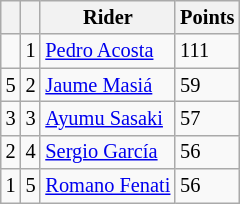<table class="wikitable" style="font-size: 85%;">
<tr>
<th></th>
<th></th>
<th>Rider</th>
<th>Points</th>
</tr>
<tr>
<td></td>
<td align=center>1</td>
<td> <a href='#'>Pedro Acosta</a></td>
<td align=left>111</td>
</tr>
<tr>
<td> 5</td>
<td align=center>2</td>
<td> <a href='#'>Jaume Masiá</a></td>
<td align=left>59</td>
</tr>
<tr>
<td> 3</td>
<td align=center>3</td>
<td> <a href='#'>Ayumu Sasaki</a></td>
<td align=left>57</td>
</tr>
<tr>
<td> 2</td>
<td align=center>4</td>
<td> <a href='#'>Sergio García</a></td>
<td align=left>56</td>
</tr>
<tr>
<td> 1</td>
<td align=center>5</td>
<td> <a href='#'>Romano Fenati</a></td>
<td align=left>56</td>
</tr>
</table>
